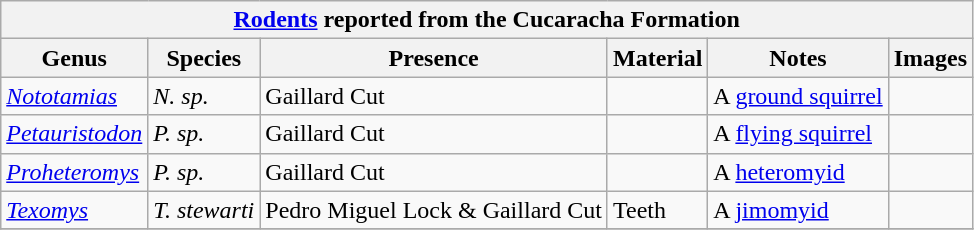<table class="wikitable" align="center">
<tr>
<th colspan="6" align="center"><strong><a href='#'>Rodents</a> reported from the Cucaracha Formation</strong></th>
</tr>
<tr>
<th>Genus</th>
<th>Species</th>
<th>Presence</th>
<th><strong>Material</strong></th>
<th>Notes</th>
<th>Images</th>
</tr>
<tr>
<td><em><a href='#'>Nototamias</a></em></td>
<td><em>N. sp.</em></td>
<td>Gaillard Cut</td>
<td></td>
<td>A <a href='#'>ground squirrel</a></td>
<td></td>
</tr>
<tr>
<td><em><a href='#'>Petauristodon</a></em></td>
<td><em>P. sp.</em></td>
<td>Gaillard Cut</td>
<td></td>
<td>A <a href='#'>flying squirrel</a></td>
<td></td>
</tr>
<tr>
<td><em><a href='#'>Proheteromys</a></em></td>
<td><em>P. sp.</em></td>
<td>Gaillard Cut</td>
<td></td>
<td>A <a href='#'>heteromyid</a></td>
<td></td>
</tr>
<tr>
<td><em><a href='#'>Texomys</a></em></td>
<td><em>T. stewarti</em></td>
<td>Pedro Miguel Lock & Gaillard Cut</td>
<td>Teeth</td>
<td>A <a href='#'>jimomyid</a></td>
<td></td>
</tr>
<tr>
</tr>
</table>
